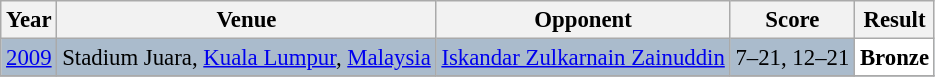<table class="sortable wikitable" style="font-size: 95%;">
<tr>
<th>Year</th>
<th>Venue</th>
<th>Opponent</th>
<th>Score</th>
<th>Result</th>
</tr>
<tr style="background:#AABBCC">
<td align="center"><a href='#'>2009</a></td>
<td align="left">Stadium Juara, <a href='#'>Kuala Lumpur</a>, <a href='#'>Malaysia</a></td>
<td align="left"> <a href='#'>Iskandar Zulkarnain Zainuddin</a></td>
<td align="left">7–21, 12–21</td>
<td style="text-align:left; background:white"> <strong>Bronze</strong></td>
</tr>
<tr>
</tr>
</table>
